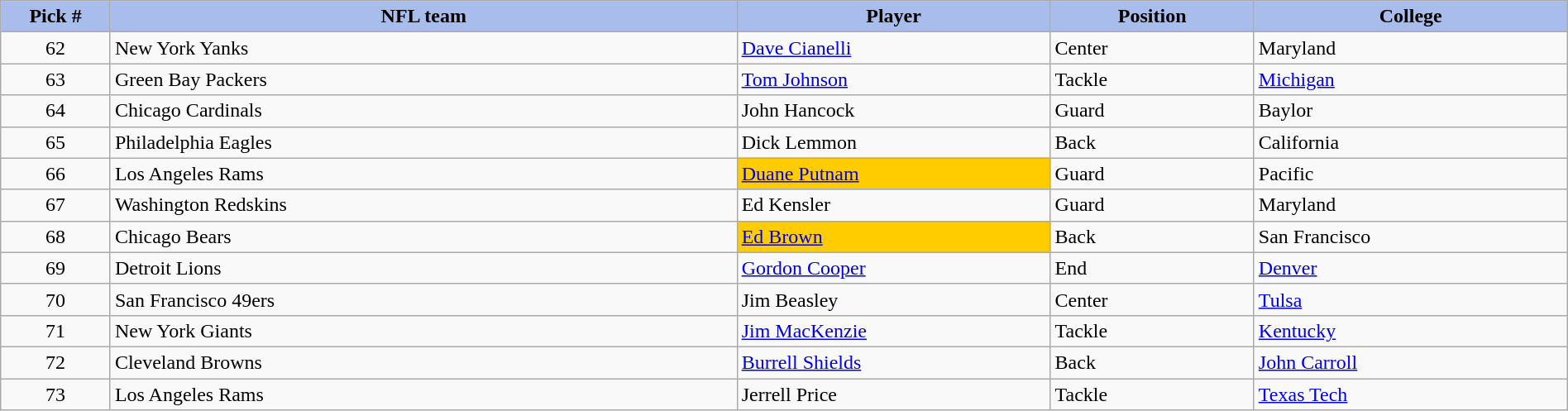<table class="wikitable sortable sortable" style="width: 100%">
<tr>
<th style="background:#A8BDEC;" width=7%>Pick #</th>
<th width=40% style="background:#A8BDEC;">NFL team</th>
<th width=20% style="background:#A8BDEC;">Player</th>
<th width=13% style="background:#A8BDEC;">Position</th>
<th style="background:#A8BDEC;">College</th>
</tr>
<tr>
<td align=center>62</td>
<td>New York Yanks</td>
<td><a href='#'>Dave Cianelli</a></td>
<td>Center</td>
<td>Maryland</td>
</tr>
<tr>
<td align=center>63</td>
<td>Green Bay Packers</td>
<td><a href='#'>Tom Johnson</a></td>
<td>Tackle</td>
<td><a href='#'>Michigan</a></td>
</tr>
<tr>
<td align=center>64</td>
<td>Chicago Cardinals</td>
<td>John Hancock</td>
<td>Guard</td>
<td>Baylor</td>
</tr>
<tr>
<td align=center>65</td>
<td>Philadelphia Eagles</td>
<td>Dick Lemmon</td>
<td>Back</td>
<td>California</td>
</tr>
<tr>
<td align=center>66</td>
<td>Los Angeles Rams</td>
<td bgcolor="#FFCC00"><a href='#'>Duane Putnam</a></td>
<td>Guard</td>
<td>Pacific</td>
</tr>
<tr>
<td align=center>67</td>
<td>Washington Redskins</td>
<td>Ed Kensler</td>
<td>Guard</td>
<td>Maryland</td>
</tr>
<tr>
<td align=center>68</td>
<td>Chicago Bears</td>
<td bgcolor="#FFCC00"><a href='#'>Ed Brown</a></td>
<td>Back</td>
<td>San Francisco</td>
</tr>
<tr>
<td align=center>69</td>
<td>Detroit Lions</td>
<td><a href='#'>Gordon Cooper</a></td>
<td>End</td>
<td><a href='#'>Denver</a></td>
</tr>
<tr>
<td align=center>70</td>
<td>San Francisco 49ers</td>
<td>Jim Beasley</td>
<td>Center</td>
<td><a href='#'>Tulsa</a></td>
</tr>
<tr>
<td align=center>71</td>
<td>New York Giants</td>
<td><a href='#'>Jim MacKenzie</a></td>
<td>Tackle</td>
<td><a href='#'>Kentucky</a></td>
</tr>
<tr>
<td align=center>72</td>
<td>Cleveland Browns</td>
<td><a href='#'>Burrell Shields</a></td>
<td>Back</td>
<td><a href='#'>John Carroll</a></td>
</tr>
<tr>
<td align=center>73</td>
<td>Los Angeles Rams</td>
<td>Jerrell Price</td>
<td>Tackle</td>
<td><a href='#'>Texas Tech</a></td>
</tr>
</table>
